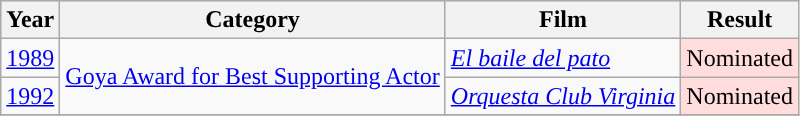<table class="wikitable">
<tr bgcolor="#CCCCCC">
<th>Year</th>
<th>Category</th>
<th>Film</th>
<th>Result</th>
</tr>
<tr>
<td><a href='#'>1989</a></td>
<td rowspan="2"><a href='#'>Goya Award for Best Supporting Actor</a></td>
<td><em><a href='#'>El baile del pato</a></em></td>
<td style="background: #ffdddd">Nominated</td>
</tr>
<tr>
<td><a href='#'>1992</a></td>
<td><em><a href='#'>Orquesta Club Virginia</a></em></td>
<td style="background: #ffdddd">Nominated</td>
</tr>
<tr>
</tr>
</table>
